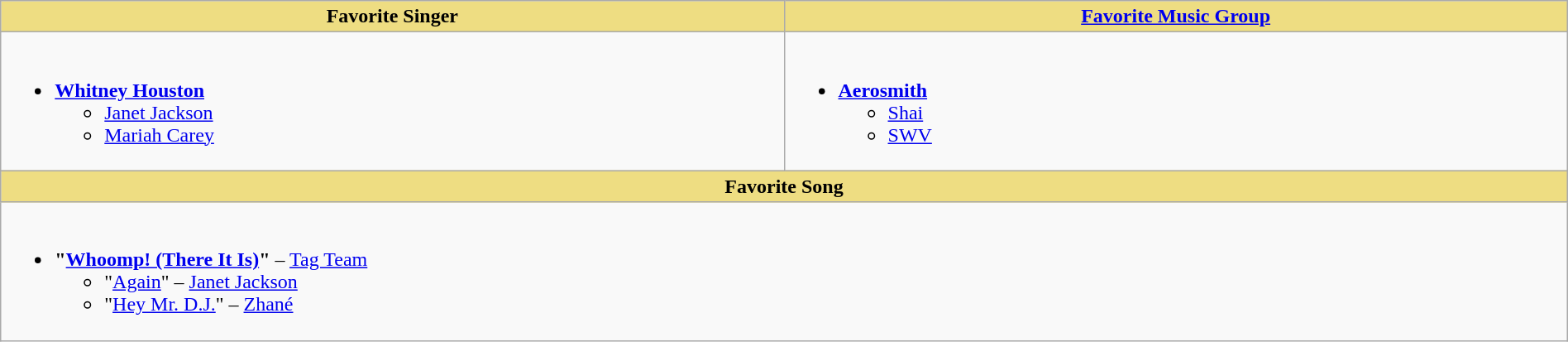<table class="wikitable" style="width:100%">
<tr>
<th style="background:#EEDD82; width:50%">Favorite Singer</th>
<th style="background:#EEDD82; width:50%"><a href='#'>Favorite Music Group</a></th>
</tr>
<tr>
<td valign="top"><br><ul><li><strong><a href='#'>Whitney Houston</a></strong><ul><li><a href='#'>Janet Jackson</a></li><li><a href='#'>Mariah Carey</a></li></ul></li></ul></td>
<td valign="top"><br><ul><li><strong><a href='#'>Aerosmith</a></strong><ul><li><a href='#'>Shai</a></li><li><a href='#'>SWV</a></li></ul></li></ul></td>
</tr>
<tr>
<th style="background:#EEDD82;" colspan="2">Favorite Song</th>
</tr>
<tr>
<td colspan="2" valign="top"><br><ul><li><strong>"<a href='#'>Whoomp! (There It Is)</a>"</strong> – <a href='#'>Tag Team</a><ul><li>"<a href='#'>Again</a>" – <a href='#'>Janet Jackson</a></li><li>"<a href='#'>Hey Mr. D.J.</a>" – <a href='#'>Zhané</a></li></ul></li></ul></td>
</tr>
</table>
